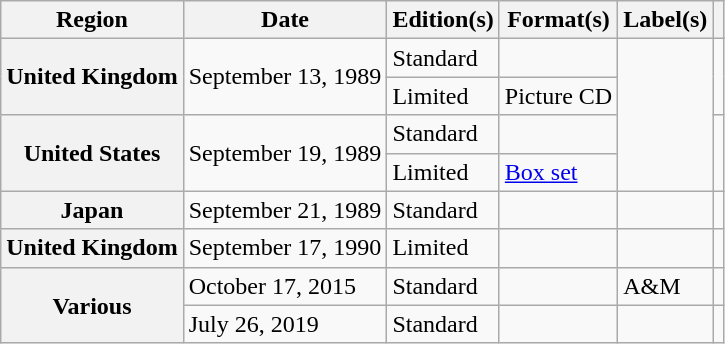<table class="wikitable sortable plainrowheaders">
<tr>
<th scope="col">Region</th>
<th scope="col">Date</th>
<th scope="col">Edition(s)</th>
<th scope="col">Format(s)</th>
<th scope="col">Label(s)</th>
<th scope="col"></th>
</tr>
<tr>
<th scope="row" rowspan="2">United Kingdom</th>
<td rowspan="2">September 13, 1989</td>
<td>Standard</td>
<td></td>
<td rowspan="4"></td>
<td align="center" rowspan="2"></td>
</tr>
<tr>
<td>Limited</td>
<td>Picture CD</td>
</tr>
<tr>
<th scope="row" rowspan="2">United States</th>
<td rowspan="2">September 19, 1989</td>
<td>Standard</td>
<td></td>
<td align="center" rowspan="2"></td>
</tr>
<tr>
<td>Limited</td>
<td><a href='#'>Box set</a></td>
</tr>
<tr>
<th scope="row">Japan</th>
<td>September 21, 1989</td>
<td>Standard</td>
<td></td>
<td></td>
<td align="center"></td>
</tr>
<tr>
<th scope="row">United Kingdom</th>
<td>September 17, 1990</td>
<td>Limited</td>
<td></td>
<td></td>
<td align="center"></td>
</tr>
<tr>
<th scope="row" rowspan="2">Various</th>
<td>October 17, 2015</td>
<td>Standard</td>
<td></td>
<td>A&M</td>
<td align="center"></td>
</tr>
<tr>
<td>July 26, 2019</td>
<td>Standard</td>
<td></td>
<td></td>
<td align="center"></td>
</tr>
</table>
